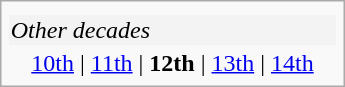<table class="infobox" width=230>
<tr>
<td></td>
</tr>
<tr style="background-color:#f3f3f3">
<td><em>Other decades</em></td>
</tr>
<tr>
<td align="center"><a href='#'>10th</a> | <a href='#'>11th</a> | <strong>12th</strong> | <a href='#'>13th</a> | <a href='#'>14th</a></td>
</tr>
</table>
